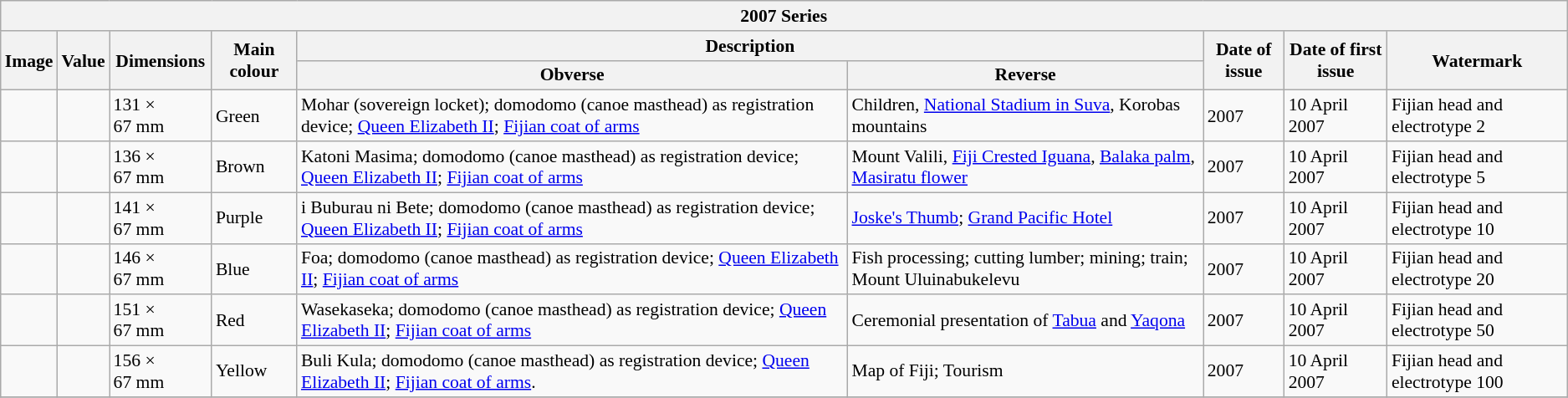<table class="wikitable" style="font-size: 90%">
<tr>
<th colspan=9>2007 Series</th>
</tr>
<tr>
<th rowspan=2>Image</th>
<th rowspan=2>Value</th>
<th rowspan=2>Dimensions</th>
<th rowspan=2>Main colour</th>
<th colspan=2>Description</th>
<th rowspan=2>Date of issue</th>
<th rowspan=2>Date of first issue</th>
<th rowspan=2>Watermark</th>
</tr>
<tr>
<th>Obverse</th>
<th>Reverse</th>
</tr>
<tr>
<td></td>
<td></td>
<td>131 × 67 mm</td>
<td>Green</td>
<td>Mohar (sovereign locket); domodomo (canoe masthead) as registration device; <a href='#'>Queen Elizabeth II</a>; <a href='#'>Fijian coat of arms</a></td>
<td>Children, <a href='#'>National Stadium in Suva</a>, Korobas mountains</td>
<td>2007</td>
<td>10 April 2007</td>
<td>Fijian head and electrotype 2</td>
</tr>
<tr>
<td></td>
<td></td>
<td>136 × 67 mm</td>
<td>Brown</td>
<td>Katoni Masima; domodomo (canoe masthead) as registration device; <a href='#'>Queen Elizabeth II</a>; <a href='#'>Fijian coat of arms</a></td>
<td>Mount Valili, <a href='#'>Fiji Crested Iguana</a>, <a href='#'>Balaka palm</a>, <a href='#'>Masiratu flower</a></td>
<td>2007</td>
<td>10 April 2007</td>
<td>Fijian head and electrotype 5</td>
</tr>
<tr>
<td></td>
<td></td>
<td>141 × 67 mm</td>
<td>Purple</td>
<td>i Buburau ni Bete; domodomo (canoe masthead) as registration device; <a href='#'>Queen Elizabeth II</a>; <a href='#'>Fijian coat of arms</a></td>
<td><a href='#'>Joske's Thumb</a>; <a href='#'>Grand Pacific Hotel</a></td>
<td>2007</td>
<td>10 April 2007</td>
<td>Fijian head and electrotype 10</td>
</tr>
<tr>
<td> </td>
<td></td>
<td>146 × 67 mm</td>
<td>Blue</td>
<td>Foa; domodomo (canoe masthead) as registration device; <a href='#'>Queen Elizabeth II</a>; <a href='#'>Fijian coat of arms</a></td>
<td>Fish processing; cutting lumber; mining; train; Mount Uluinabukelevu</td>
<td>2007</td>
<td>10 April 2007</td>
<td>Fijian head and electrotype 20</td>
</tr>
<tr>
<td> </td>
<td></td>
<td>151 × 67 mm</td>
<td>Red</td>
<td>Wasekaseka; domodomo (canoe masthead) as registration device; <a href='#'>Queen Elizabeth II</a>; <a href='#'>Fijian coat of arms</a></td>
<td>Ceremonial presentation of <a href='#'>Tabua</a> and <a href='#'>Yaqona</a></td>
<td>2007</td>
<td>10 April 2007</td>
<td>Fijian head and electrotype 50</td>
</tr>
<tr>
<td></td>
<td></td>
<td>156 × 67 mm</td>
<td>Yellow</td>
<td>Buli Kula; domodomo (canoe masthead) as registration device; <a href='#'>Queen Elizabeth II</a>; <a href='#'>Fijian coat of arms</a>.</td>
<td>Map of Fiji; Tourism</td>
<td>2007</td>
<td>10 April 2007</td>
<td>Fijian head and electrotype 100</td>
</tr>
<tr>
</tr>
</table>
